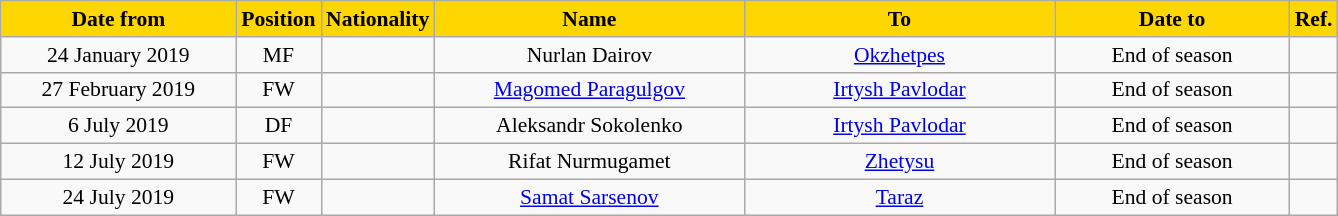<table class="wikitable" style="text-align:center; font-size:90%; ">
<tr>
<th style="background:#FFD700; color:#000000; width:150px;">Date from</th>
<th style="background:#FFD700; color:#000000; width:50px;">Position</th>
<th style="background:#FFD700; color:#000000; width:50px;">Nationality</th>
<th style="background:#FFD700; color:#000000; width:200px;">Name</th>
<th style="background:#FFD700; color:#000000; width:200px;">To</th>
<th style="background:#FFD700; color:#000000; width:150px;">Date to</th>
<th style="background:#FFD700; color:#000000; width:25px;">Ref.</th>
</tr>
<tr>
<td>24 January 2019</td>
<td>MF</td>
<td></td>
<td>Nurlan Dairov</td>
<td><a href='#'>Okzhetpes</a></td>
<td>End of season</td>
<td></td>
</tr>
<tr>
<td>27 February 2019</td>
<td>FW</td>
<td></td>
<td><a href='#'>Magomed Paragulgov</a></td>
<td><a href='#'>Irtysh Pavlodar</a></td>
<td>End of season</td>
<td></td>
</tr>
<tr>
<td>6 July 2019</td>
<td>DF</td>
<td></td>
<td>Aleksandr Sokolenko</td>
<td><a href='#'>Irtysh Pavlodar</a></td>
<td>End of season</td>
<td></td>
</tr>
<tr>
<td>12 July 2019</td>
<td>FW</td>
<td></td>
<td>Rifat Nurmugamet</td>
<td><a href='#'>Zhetysu</a></td>
<td>End of season</td>
<td></td>
</tr>
<tr>
<td>24 July 2019</td>
<td>FW</td>
<td></td>
<td><a href='#'>Samat Sarsenov</a></td>
<td><a href='#'>Taraz</a></td>
<td>End of season</td>
<td></td>
</tr>
</table>
